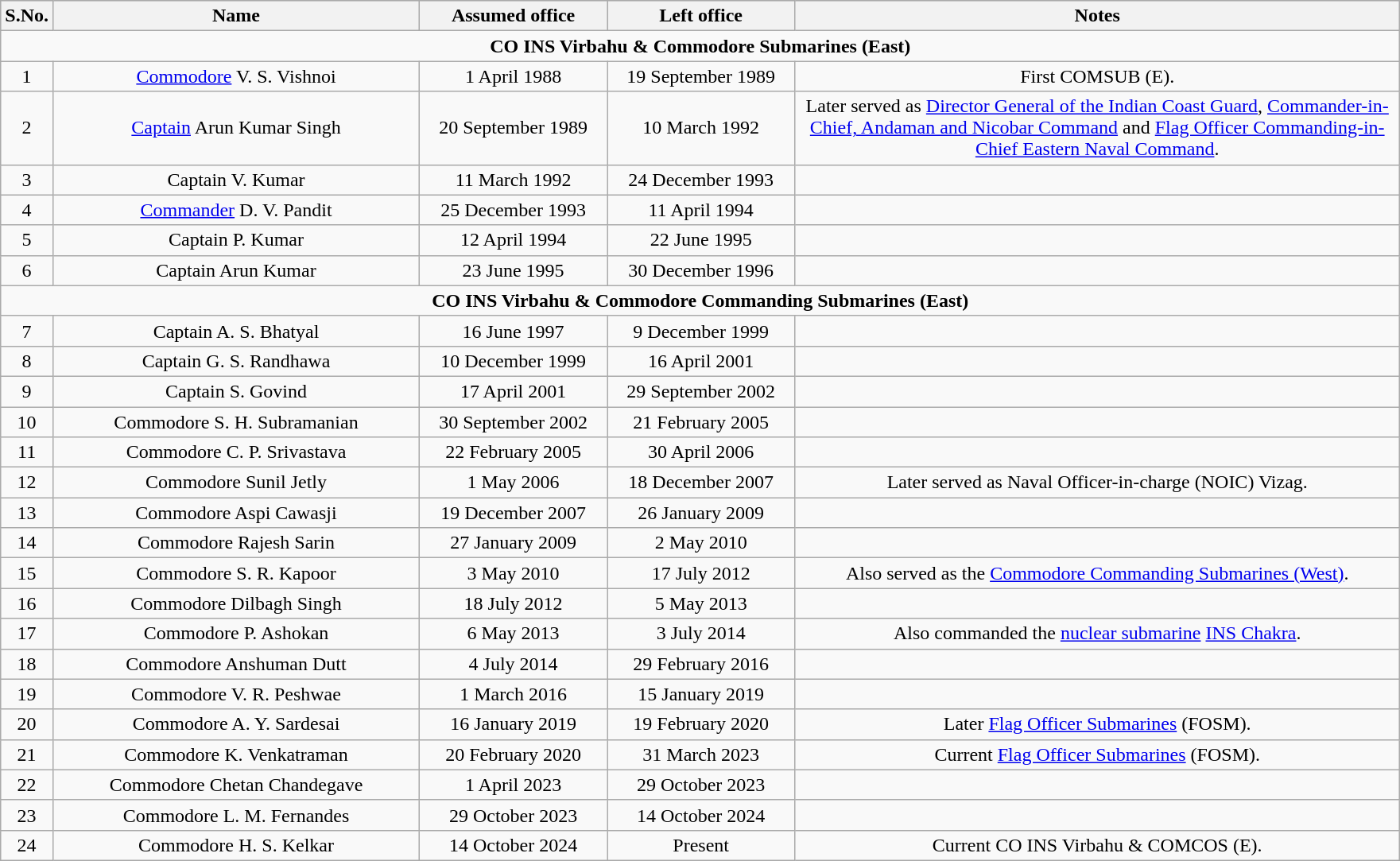<table class="wikitable" style="text-align:center">
<tr style="background:#cccccc">
<th scope="col" style="width: 20px;">S.No.</th>
<th scope="col" style="width: 300px;">Name</th>
<th scope="col" style="width: 150px;">Assumed office</th>
<th scope="col" style="width: 150px;">Left office</th>
<th scope="col" style="width: 500px;">Notes</th>
</tr>
<tr>
<td colspan="5"><strong>CO INS Virbahu & Commodore Submarines (East)</strong></td>
</tr>
<tr>
<td>1</td>
<td><a href='#'>Commodore</a> V. S. Vishnoi </td>
<td>1 April 1988</td>
<td>19 September 1989</td>
<td>First COMSUB (E).</td>
</tr>
<tr>
<td>2</td>
<td><a href='#'>Captain</a> Arun Kumar Singh </td>
<td>20 September 1989</td>
<td>10 March 1992</td>
<td>Later served as <a href='#'>Director General of the Indian Coast Guard</a>, <a href='#'>Commander-in-Chief, Andaman and Nicobar Command</a> and <a href='#'>Flag Officer Commanding-in-Chief Eastern Naval Command</a>.</td>
</tr>
<tr>
<td>3</td>
<td>Captain V. Kumar</td>
<td>11 March 1992</td>
<td>24 December 1993</td>
<td></td>
</tr>
<tr>
<td>4</td>
<td><a href='#'>Commander</a> D. V. Pandit</td>
<td>25 December 1993</td>
<td>11 April 1994</td>
<td></td>
</tr>
<tr>
<td>5</td>
<td>Captain P. Kumar </td>
<td>12 April 1994</td>
<td>22 June 1995</td>
<td></td>
</tr>
<tr>
<td>6</td>
<td>Captain Arun Kumar </td>
<td>23 June 1995</td>
<td>30 December 1996</td>
<td></td>
</tr>
<tr>
<td colspan="5"><strong>CO INS Virbahu & Commodore Commanding Submarines (East)</strong></td>
</tr>
<tr>
<td>7</td>
<td>Captain A. S. Bhatyal </td>
<td>16 June 1997</td>
<td>9 December 1999</td>
<td></td>
</tr>
<tr>
<td>8</td>
<td>Captain G. S. Randhawa</td>
<td>10 December 1999</td>
<td>16 April 2001</td>
<td></td>
</tr>
<tr>
<td>9</td>
<td>Captain S. Govind</td>
<td>17 April 2001</td>
<td>29 September 2002</td>
<td></td>
</tr>
<tr>
<td>10</td>
<td>Commodore S. H. Subramanian</td>
<td>30 September 2002</td>
<td>21 February 2005</td>
<td></td>
</tr>
<tr>
<td>11</td>
<td>Commodore C. P. Srivastava</td>
<td>22 February 2005</td>
<td>30 April 2006</td>
<td></td>
</tr>
<tr>
<td>12</td>
<td>Commodore Sunil Jetly</td>
<td>1 May 2006</td>
<td>18 December 2007</td>
<td>Later served as Naval Officer-in-charge (NOIC) Vizag.</td>
</tr>
<tr>
<td>13</td>
<td>Commodore Aspi Cawasji </td>
<td>19 December 2007</td>
<td>26 January 2009</td>
<td></td>
</tr>
<tr>
<td>14</td>
<td>Commodore Rajesh Sarin </td>
<td>27 January 2009</td>
<td>2 May 2010</td>
<td></td>
</tr>
<tr>
<td>15</td>
<td>Commodore S. R. Kapoor</td>
<td>3 May 2010</td>
<td>17 July 2012</td>
<td>Also served as the <a href='#'>Commodore Commanding Submarines (West)</a>.</td>
</tr>
<tr>
<td>16</td>
<td>Commodore Dilbagh Singh</td>
<td>18 July 2012</td>
<td>5 May 2013</td>
<td></td>
</tr>
<tr>
<td>17</td>
<td>Commodore P. Ashokan </td>
<td>6 May 2013</td>
<td>3 July 2014</td>
<td>Also commanded the <a href='#'>nuclear submarine</a> <a href='#'>INS Chakra</a>.</td>
</tr>
<tr>
<td>18</td>
<td>Commodore Anshuman Dutt</td>
<td>4 July 2014</td>
<td>29 February 2016</td>
<td></td>
</tr>
<tr>
<td>19</td>
<td>Commodore V. R. Peshwae </td>
<td>1 March 2016</td>
<td>15 January 2019</td>
<td></td>
</tr>
<tr>
<td>20</td>
<td>Commodore A. Y. Sardesai</td>
<td>16 January 2019</td>
<td>19 February 2020</td>
<td>Later <a href='#'>Flag Officer Submarines</a> (FOSM).</td>
</tr>
<tr>
<td>21</td>
<td>Commodore K. Venkatraman </td>
<td>20 February 2020</td>
<td>31 March 2023</td>
<td>Current <a href='#'>Flag Officer Submarines</a> (FOSM).</td>
</tr>
<tr>
<td>22</td>
<td>Commodore Chetan Chandegave</td>
<td>1 April 2023</td>
<td>29 October 2023</td>
<td></td>
</tr>
<tr>
<td>23</td>
<td>Commodore L. M. Fernandes</td>
<td>29 October 2023</td>
<td>14 October 2024</td>
<td></td>
</tr>
<tr>
<td>24</td>
<td>Commodore H. S. Kelkar</td>
<td>14 October 2024</td>
<td>Present</td>
<td>Current CO INS Virbahu & COMCOS (E).</td>
</tr>
</table>
